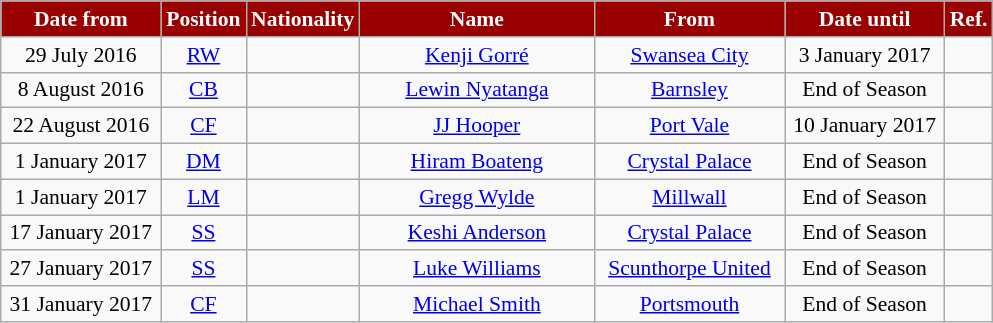<table class="wikitable"  style="text-align:center; font-size:90%; ">
<tr>
<th style="background:#990000; color:white; width:100px;">Date from</th>
<th style="background:#990000; color:white; width:50px;">Position</th>
<th style="background:#990000; color:white; width:50px;">Nationality</th>
<th style="background:#990000; color:white; width:150px;">Name</th>
<th style="background:#990000; color:white; width:120px;">From</th>
<th style="background:#990000; color:white; width:100px;">Date until</th>
<th style="background:#990000; color:white; width:25px;">Ref.</th>
</tr>
<tr>
<td>29 July 2016</td>
<td><a href='#'>RW</a></td>
<td></td>
<td><a href='#'>Kenji Gorré</a></td>
<td><a href='#'>Swansea City</a></td>
<td>3 January 2017</td>
<td></td>
</tr>
<tr>
<td>8 August 2016</td>
<td><a href='#'>CB</a></td>
<td></td>
<td><a href='#'>Lewin Nyatanga</a></td>
<td><a href='#'>Barnsley</a></td>
<td>End of Season</td>
<td></td>
</tr>
<tr>
<td>22 August 2016</td>
<td><a href='#'>CF</a></td>
<td></td>
<td><a href='#'>JJ Hooper</a></td>
<td><a href='#'>Port Vale</a></td>
<td>10 January 2017</td>
<td></td>
</tr>
<tr>
<td>1 January 2017</td>
<td><a href='#'>DM</a></td>
<td></td>
<td><a href='#'>Hiram Boateng</a></td>
<td><a href='#'>Crystal Palace</a></td>
<td>End of Season</td>
<td></td>
</tr>
<tr>
<td>1 January 2017</td>
<td><a href='#'>LM</a></td>
<td></td>
<td><a href='#'>Gregg Wylde</a></td>
<td><a href='#'>Millwall</a></td>
<td>End of Season</td>
<td></td>
</tr>
<tr>
<td>17 January 2017</td>
<td><a href='#'>SS</a></td>
<td></td>
<td><a href='#'>Keshi Anderson</a></td>
<td><a href='#'>Crystal Palace</a></td>
<td>End of Season</td>
<td></td>
</tr>
<tr>
<td>27 January 2017</td>
<td><a href='#'>SS</a></td>
<td></td>
<td><a href='#'>Luke Williams</a></td>
<td><a href='#'>Scunthorpe United</a></td>
<td>End of Season</td>
<td></td>
</tr>
<tr>
<td>31 January 2017</td>
<td><a href='#'>CF</a></td>
<td></td>
<td><a href='#'>Michael Smith</a></td>
<td><a href='#'>Portsmouth</a></td>
<td>End of Season</td>
<td></td>
</tr>
</table>
